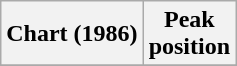<table class="wikitable sortable">
<tr>
<th>Chart (1986)</th>
<th>Peak<br>position</th>
</tr>
<tr>
</tr>
</table>
